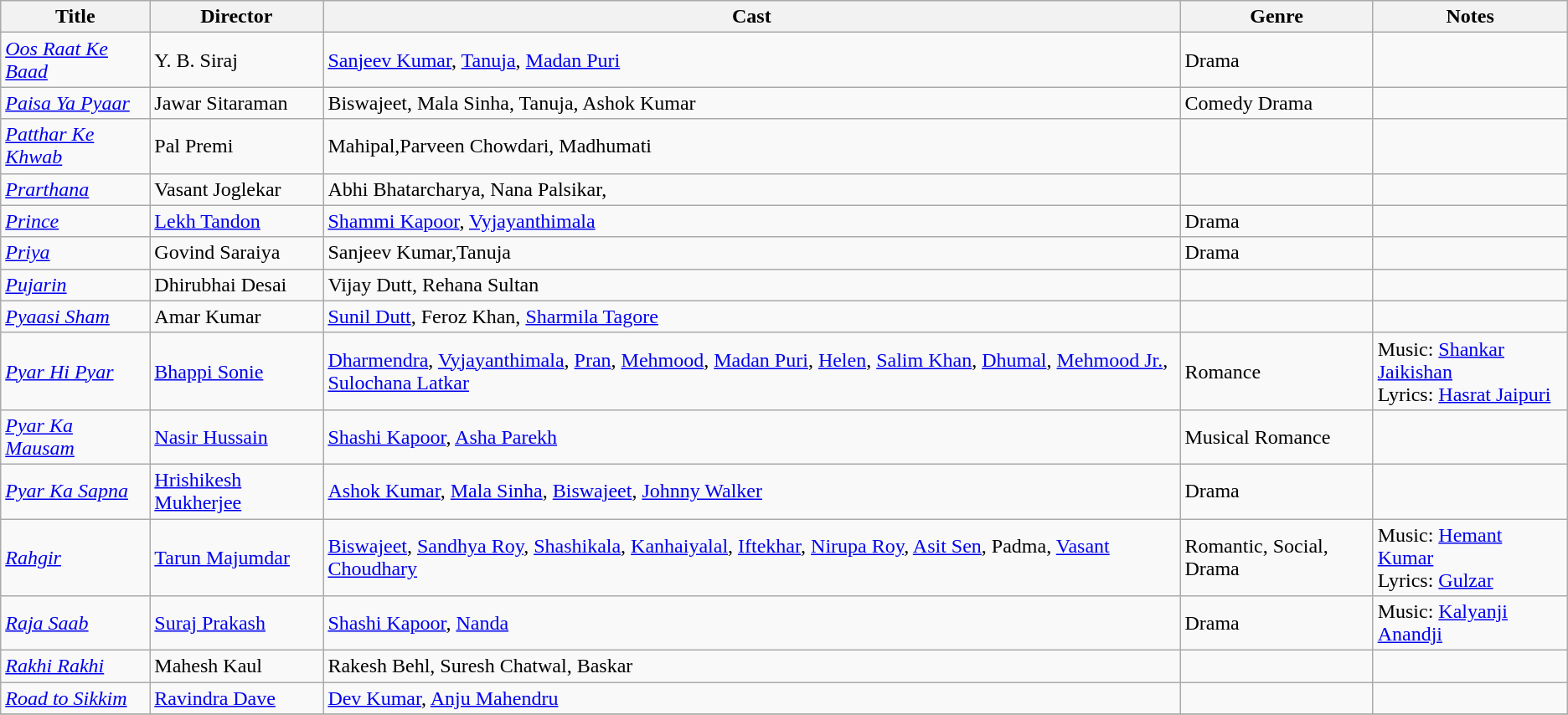<table class="wikitable">
<tr>
<th>Title</th>
<th>Director</th>
<th>Cast</th>
<th>Genre</th>
<th>Notes</th>
</tr>
<tr>
<td><em><a href='#'>Oos Raat Ke Baad</a></em></td>
<td>Y. B. Siraj</td>
<td><a href='#'>Sanjeev Kumar</a>, <a href='#'>Tanuja</a>, <a href='#'>Madan Puri</a></td>
<td>Drama</td>
<td></td>
</tr>
<tr>
<td><em><a href='#'>Paisa Ya Pyaar</a></em></td>
<td>Jawar Sitaraman</td>
<td>Biswajeet, Mala Sinha, Tanuja, Ashok Kumar</td>
<td>Comedy Drama</td>
<td></td>
</tr>
<tr>
<td><em><a href='#'>Patthar Ke Khwab</a></em></td>
<td>Pal Premi</td>
<td>Mahipal,Parveen Chowdari, Madhumati</td>
<td></td>
<td></td>
</tr>
<tr>
<td><em><a href='#'>Prarthana</a></em></td>
<td>Vasant Joglekar</td>
<td>Abhi Bhatarcharya, Nana Palsikar,</td>
<td></td>
<td></td>
</tr>
<tr>
<td><em><a href='#'>Prince</a></em></td>
<td><a href='#'>Lekh Tandon</a></td>
<td><a href='#'>Shammi Kapoor</a>, <a href='#'>Vyjayanthimala</a></td>
<td>Drama</td>
<td></td>
</tr>
<tr>
<td><em><a href='#'>Priya</a></em></td>
<td>Govind Saraiya</td>
<td>Sanjeev Kumar,Tanuja</td>
<td>Drama</td>
<td></td>
</tr>
<tr>
<td><em><a href='#'>Pujarin</a></em></td>
<td>Dhirubhai Desai</td>
<td>Vijay Dutt, Rehana Sultan</td>
<td></td>
<td></td>
</tr>
<tr>
<td><em><a href='#'>Pyaasi Sham</a></em></td>
<td>Amar Kumar</td>
<td><a href='#'>Sunil Dutt</a>, Feroz Khan,  <a href='#'>Sharmila Tagore</a></td>
<td></td>
<td></td>
</tr>
<tr>
<td><em><a href='#'>Pyar Hi Pyar</a></em></td>
<td><a href='#'>Bhappi Sonie</a></td>
<td><a href='#'>Dharmendra</a>, <a href='#'>Vyjayanthimala</a>, <a href='#'>Pran</a>, <a href='#'>Mehmood</a>, <a href='#'>Madan Puri</a>, <a href='#'>Helen</a>, <a href='#'>Salim Khan</a>, <a href='#'>Dhumal</a>, <a href='#'>Mehmood Jr.</a>, <a href='#'>Sulochana Latkar</a></td>
<td>Romance</td>
<td>Music: <a href='#'>Shankar Jaikishan</a><br>Lyrics: <a href='#'>Hasrat Jaipuri</a></td>
</tr>
<tr>
<td><em><a href='#'>Pyar Ka Mausam</a></em></td>
<td><a href='#'>Nasir Hussain</a></td>
<td><a href='#'>Shashi Kapoor</a>, <a href='#'>Asha Parekh</a></td>
<td>Musical Romance</td>
<td></td>
</tr>
<tr>
<td><em><a href='#'>Pyar Ka Sapna</a></em></td>
<td><a href='#'>Hrishikesh Mukherjee</a></td>
<td><a href='#'>Ashok Kumar</a>, <a href='#'>Mala Sinha</a>, <a href='#'>Biswajeet</a>, <a href='#'>Johnny Walker</a></td>
<td>Drama</td>
<td></td>
</tr>
<tr>
<td><em><a href='#'>Rahgir</a></em></td>
<td><a href='#'>Tarun Majumdar</a></td>
<td><a href='#'>Biswajeet</a>, <a href='#'>Sandhya Roy</a>, <a href='#'>Shashikala</a>, <a href='#'>Kanhaiyalal</a>, <a href='#'>Iftekhar</a>, <a href='#'>Nirupa Roy</a>, <a href='#'>Asit Sen</a>, Padma, <a href='#'>Vasant Choudhary</a></td>
<td>Romantic, Social, Drama</td>
<td>Music: <a href='#'>Hemant Kumar</a><br>Lyrics: <a href='#'>Gulzar</a></td>
</tr>
<tr>
<td><em><a href='#'>Raja Saab</a></em></td>
<td><a href='#'>Suraj Prakash</a></td>
<td><a href='#'>Shashi Kapoor</a>, <a href='#'>Nanda</a></td>
<td>Drama</td>
<td>Music: <a href='#'>Kalyanji Anandji</a></td>
</tr>
<tr>
<td><em><a href='#'>Rakhi Rakhi</a></em></td>
<td>Mahesh Kaul</td>
<td>Rakesh Behl, Suresh Chatwal, Baskar</td>
<td></td>
<td></td>
</tr>
<tr>
<td><em><a href='#'>Road to Sikkim</a></em></td>
<td><a href='#'>Ravindra Dave</a></td>
<td><a href='#'>Dev Kumar</a>, <a href='#'>Anju Mahendru</a></td>
<td></td>
<td></td>
</tr>
<tr>
</tr>
</table>
